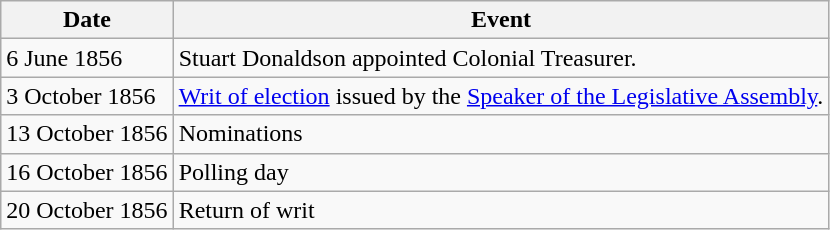<table class="wikitable">
<tr>
<th>Date</th>
<th>Event</th>
</tr>
<tr>
<td>6 June 1856</td>
<td>Stuart Donaldson appointed Colonial Treasurer.</td>
</tr>
<tr>
<td>3 October 1856</td>
<td><a href='#'>Writ of election</a> issued by the <a href='#'>Speaker of the Legislative Assembly</a>.</td>
</tr>
<tr>
<td>13 October 1856</td>
<td>Nominations</td>
</tr>
<tr>
<td>16 October 1856</td>
<td>Polling day</td>
</tr>
<tr>
<td>20 October 1856</td>
<td>Return of writ</td>
</tr>
</table>
